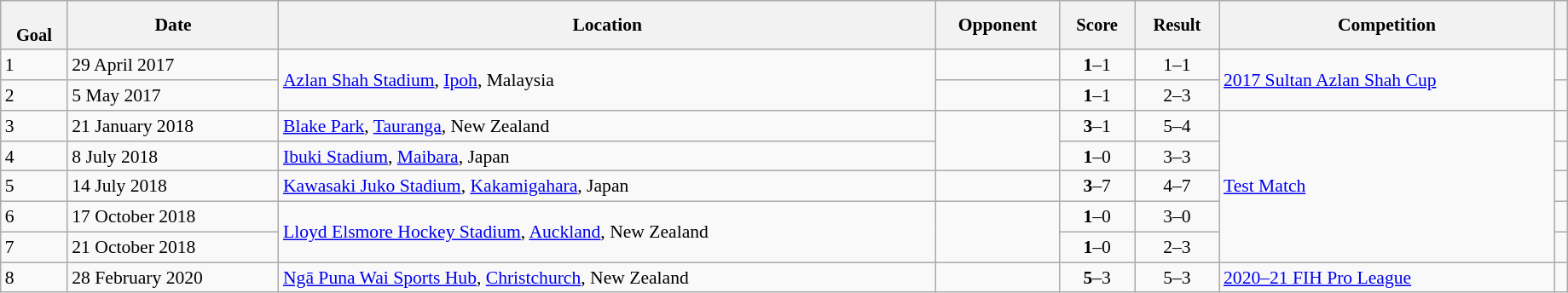<table class="wikitable sortable" style="font-size:90%" width=97%>
<tr>
<th style="font-size:95%;" data-sort-type=number><br>Goal</th>
<th align=center>Date</th>
<th>Location</th>
<th width=90>Opponent</th>
<th data-sort-type="number" style="font-size:95%">Score</th>
<th data-sort-type="number" style="font-size:95%">Result</th>
<th>Competition</th>
<th></th>
</tr>
<tr>
<td>1</td>
<td>29 April 2017</td>
<td rowspan=2><a href='#'>Azlan Shah Stadium</a>, <a href='#'>Ipoh</a>, Malaysia</td>
<td></td>
<td align="center"><strong>1</strong>–1</td>
<td align="center">1–1</td>
<td rowspan=2><a href='#'>2017 Sultan Azlan Shah Cup</a></td>
<td></td>
</tr>
<tr>
<td>2</td>
<td>5 May 2017</td>
<td></td>
<td align="center"><strong>1</strong>–1</td>
<td align="center">2–3</td>
<td></td>
</tr>
<tr>
<td>3</td>
<td>21 January 2018</td>
<td><a href='#'>Blake Park</a>, <a href='#'>Tauranga</a>, New Zealand</td>
<td rowspan=2></td>
<td align="center"><strong>3</strong>–1</td>
<td align="center">5–4</td>
<td rowspan=5><a href='#'>Test Match</a></td>
<td></td>
</tr>
<tr>
<td>4</td>
<td>8 July 2018</td>
<td><a href='#'>Ibuki Stadium</a>, <a href='#'>Maibara</a>, Japan</td>
<td align="center"><strong>1</strong>–0</td>
<td align="center">3–3</td>
<td></td>
</tr>
<tr>
<td>5</td>
<td>14 July 2018</td>
<td><a href='#'>Kawasaki Juko Stadium</a>, <a href='#'>Kakamigahara</a>, Japan</td>
<td></td>
<td align="center"><strong>3</strong>–7</td>
<td align="center">4–7</td>
<td></td>
</tr>
<tr>
<td>6</td>
<td>17 October 2018</td>
<td rowspan=2><a href='#'>Lloyd Elsmore Hockey Stadium</a>, <a href='#'>Auckland</a>, New Zealand</td>
<td rowspan=2></td>
<td align="center"><strong>1</strong>–0</td>
<td align="center">3–0</td>
<td></td>
</tr>
<tr>
<td>7</td>
<td>21 October 2018</td>
<td align="center"><strong>1</strong>–0</td>
<td align="center">2–3</td>
<td></td>
</tr>
<tr>
<td>8</td>
<td>28 February 2020</td>
<td><a href='#'>Ngā Puna Wai Sports Hub</a>, <a href='#'>Christchurch</a>, New Zealand</td>
<td></td>
<td align="center"><strong>5</strong>–3</td>
<td align="center">5–3</td>
<td><a href='#'>2020–21 FIH Pro League</a></td>
<td></td>
</tr>
</table>
